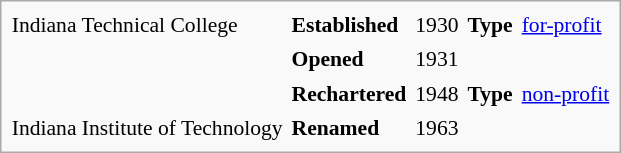<table class="infobox" cellpadding="2" cellspacing="2" style="font-size: 90%;">
<tr>
<td>Indiana Technical College</td>
<td><strong>Established</strong></td>
<td>1930</td>
<td><strong>Type</strong></td>
<td><a href='#'>for-profit</a></td>
</tr>
<tr>
<td></td>
<td><strong>Opened</strong></td>
<td>1931</td>
</tr>
<tr>
<td></td>
<td><strong>Rechartered</strong></td>
<td>1948</td>
<td><strong>Type</strong></td>
<td><a href='#'>non-profit</a></td>
</tr>
<tr>
<td>Indiana Institute of Technology</td>
<td><strong>Renamed</strong></td>
<td>1963</td>
</tr>
</table>
